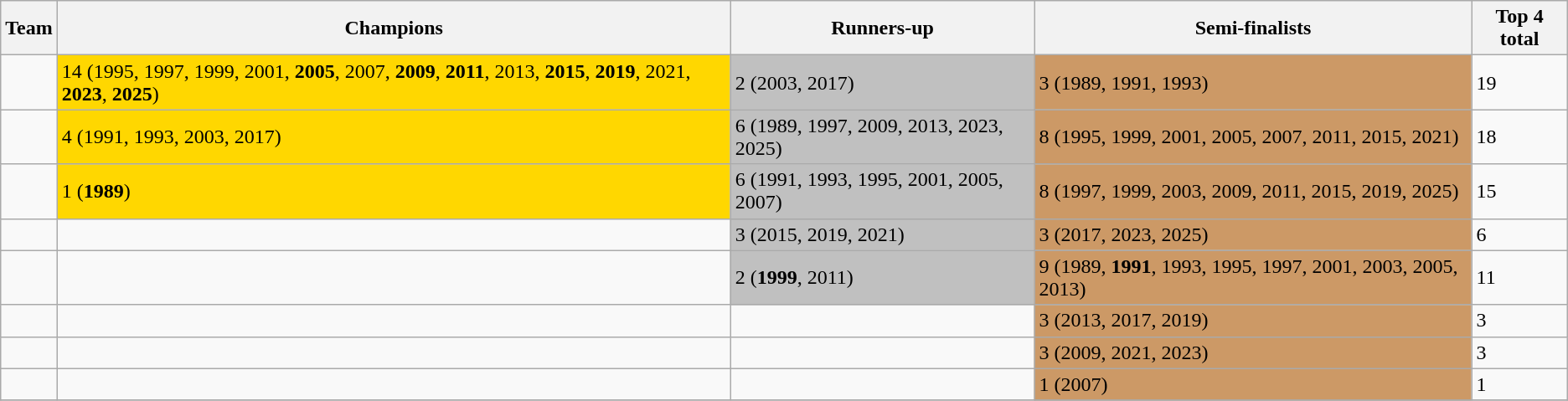<table class="wikitable sortable">
<tr>
<th>Team</th>
<th>Champions</th>
<th>Runners-up</th>
<th>Semi-finalists</th>
<th>Top 4 total</th>
</tr>
<tr>
<td></td>
<td style=background:#FFD700>14 (1995, 1997, 1999, 2001, <strong>2005</strong>, 2007, <strong>2009</strong>, <strong>2011</strong>, 2013, <strong>2015</strong>, <strong>2019</strong>, 2021, <strong>2023</strong>, <strong>2025</strong>)</td>
<td style=background:#C0C0C0>2 (2003, 2017)</td>
<td style=background:#CC9966>3 (1989, 1991, 1993)</td>
<td>19</td>
</tr>
<tr>
<td></td>
<td style=background:#FFD700>4 (1991, 1993, 2003, 2017)</td>
<td style=background:#C0C0C0>6 (1989, 1997, 2009, 2013, 2023, 2025)</td>
<td style=background:#CC9966>8 (1995, 1999, 2001, 2005, 2007, 2011, 2015, 2021)</td>
<td>18</td>
</tr>
<tr>
<td></td>
<td style=background:#FFD700>1 (<strong>1989</strong>)</td>
<td style=background:#C0C0C0>6 (1991, 1993, 1995, 2001, 2005, 2007)</td>
<td style=background:#CC9966>8 (1997, 1999, 2003, 2009, 2011, 2015, 2019, 2025)</td>
<td>15</td>
</tr>
<tr>
<td></td>
<td></td>
<td style=background:#C0C0C0>3 (2015, 2019, 2021)</td>
<td style=background:#CC9966>3 (2017, 2023, 2025)</td>
<td>6</td>
</tr>
<tr>
<td></td>
<td></td>
<td style=background:#C0C0C0>2 (<strong>1999</strong>, 2011)</td>
<td style=background:#CC9966>9 (1989, <strong>1991</strong>, 1993, 1995, 1997, 2001, 2003, 2005, 2013)</td>
<td>11</td>
</tr>
<tr>
<td></td>
<td></td>
<td></td>
<td style=background:#CC9966>3 (2013, 2017, 2019)</td>
<td>3</td>
</tr>
<tr>
<td></td>
<td></td>
<td></td>
<td style=background:#CC9966>3 (2009, 2021, 2023)</td>
<td>3</td>
</tr>
<tr>
<td></td>
<td></td>
<td></td>
<td style=background:#CC9966>1 (2007)</td>
<td>1</td>
</tr>
<tr>
</tr>
</table>
